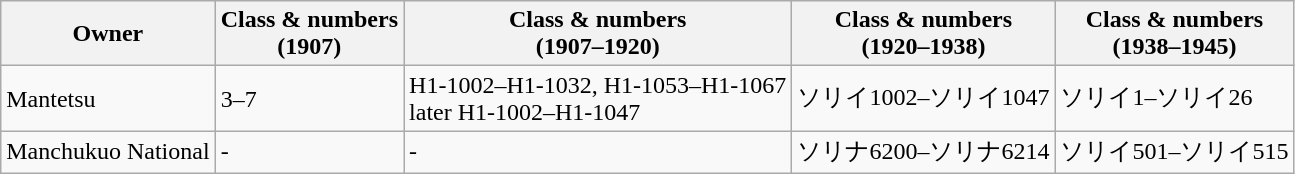<table class="wikitable">
<tr>
<th>Owner</th>
<th>Class & numbers<br>(1907)</th>
<th>Class & numbers<br>(1907–1920)</th>
<th>Class & numbers<br>(1920–1938)</th>
<th>Class & numbers<br>(1938–1945)</th>
</tr>
<tr>
<td>Mantetsu</td>
<td>3–7</td>
<td>H1-1002–H1-1032, H1-1053–H1-1067<br>later H1-1002–H1-1047</td>
<td>ソリイ1002–ソリイ1047</td>
<td>ソリイ1–ソリイ26</td>
</tr>
<tr>
<td>Manchukuo National</td>
<td>-</td>
<td>-</td>
<td>ソリナ6200–ソリナ6214</td>
<td>ソリイ501–ソリイ515</td>
</tr>
</table>
